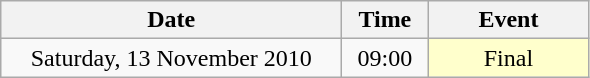<table class = "wikitable" style="text-align:center;">
<tr>
<th width=220>Date</th>
<th width=50>Time</th>
<th width=100>Event</th>
</tr>
<tr>
<td>Saturday, 13 November 2010</td>
<td>09:00</td>
<td bgcolor=ffffcc>Final</td>
</tr>
</table>
